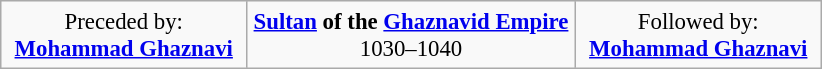<table align=center border=1 cellspacing=0 cellpadding=4 style="background: #f9f9f9; text-align:center; border:1px solid #aaa;border-collapse:collapse;font-size:95%">
<tr>
<td width="30%" align="center">Preceded by:<br><strong><a href='#'>Mohammad Ghaznavi</a></strong></td>
<td width="40%" align="center"><strong><a href='#'>Sultan</a> of the <a href='#'>Ghaznavid Empire</a></strong><br>1030–1040</td>
<td width="30%" align="center">Followed by:<br><strong><a href='#'>Mohammad Ghaznavi</a></strong></td>
</tr>
</table>
